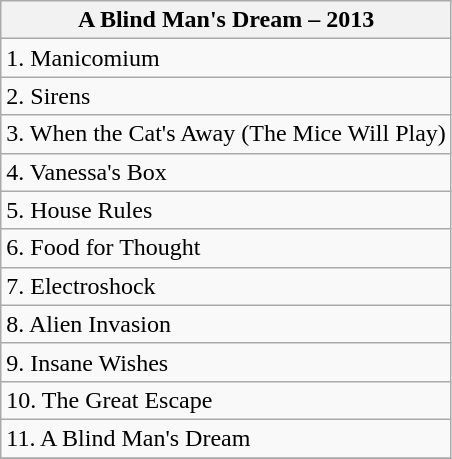<table class="wikitable">
<tr>
<th style text-align: center;"><strong>A Blind Man's Dream</strong> – 2013</th>
</tr>
<tr>
<td>1. Manicomium</td>
</tr>
<tr>
<td>2. Sirens</td>
</tr>
<tr>
<td>3. When the Cat's Away (The Mice Will Play)</td>
</tr>
<tr>
<td>4. Vanessa's Box</td>
</tr>
<tr>
<td>5. House Rules</td>
</tr>
<tr>
<td>6. Food for Thought</td>
</tr>
<tr>
<td>7. Electroshock</td>
</tr>
<tr>
<td>8. Alien Invasion</td>
</tr>
<tr>
<td>9. Insane Wishes</td>
</tr>
<tr>
<td>10. The Great Escape</td>
</tr>
<tr>
<td>11. A Blind Man's Dream</td>
</tr>
<tr>
</tr>
</table>
